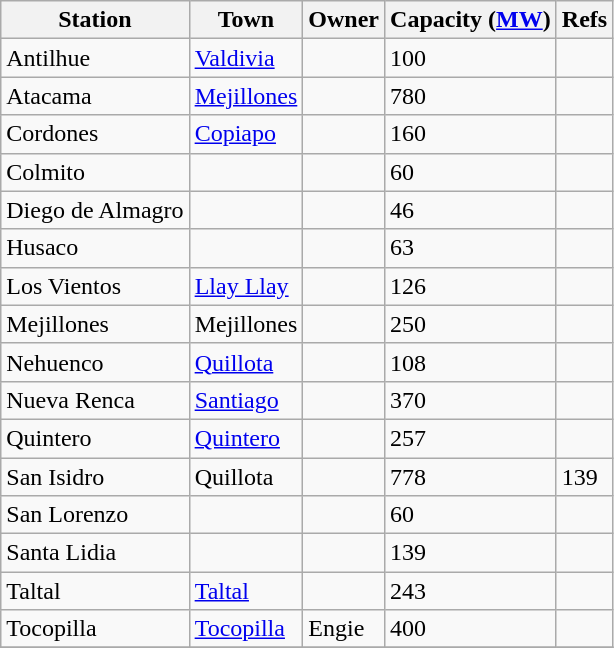<table class="wikitable sortable">
<tr>
<th>Station</th>
<th>Town</th>
<th>Owner</th>
<th>Capacity (<a href='#'>MW</a>)</th>
<th>Refs</th>
</tr>
<tr>
<td>Antilhue</td>
<td><a href='#'>Valdivia</a></td>
<td> </td>
<td>100</td>
<td></td>
</tr>
<tr>
<td>Atacama</td>
<td><a href='#'>Mejillones</a></td>
<td> </td>
<td>780</td>
<td></td>
</tr>
<tr>
<td>Cordones</td>
<td><a href='#'>Copiapo</a></td>
<td> </td>
<td>160</td>
<td></td>
</tr>
<tr>
<td>Colmito</td>
<td></td>
<td> </td>
<td>60</td>
<td></td>
</tr>
<tr>
<td>Diego de Almagro</td>
<td></td>
<td> </td>
<td>46</td>
<td></td>
</tr>
<tr>
<td>Husaco</td>
<td></td>
<td> </td>
<td>63</td>
<td></td>
</tr>
<tr>
<td>Los Vientos</td>
<td><a href='#'>Llay Llay</a></td>
<td> </td>
<td>126</td>
<td></td>
</tr>
<tr>
<td>Mejillones</td>
<td>Mejillones</td>
<td> </td>
<td>250</td>
<td></td>
</tr>
<tr>
<td>Nehuenco</td>
<td><a href='#'>Quillota</a></td>
<td> </td>
<td>108</td>
<td></td>
</tr>
<tr>
<td>Nueva Renca</td>
<td><a href='#'>Santiago</a></td>
<td> </td>
<td>370</td>
<td></td>
</tr>
<tr>
<td>Quintero</td>
<td><a href='#'>Quintero</a></td>
<td> </td>
<td>257</td>
<td></td>
</tr>
<tr>
<td>San Isidro</td>
<td>Quillota</td>
<td> </td>
<td>778</td>
<td> 139</td>
</tr>
<tr>
<td>San Lorenzo</td>
<td></td>
<td> </td>
<td>60</td>
<td></td>
</tr>
<tr>
<td>Santa Lidia</td>
<td></td>
<td> </td>
<td>139</td>
<td></td>
</tr>
<tr>
<td>Taltal</td>
<td><a href='#'>Taltal</a></td>
<td> </td>
<td>243</td>
<td></td>
</tr>
<tr>
<td>Tocopilla</td>
<td><a href='#'>Tocopilla</a></td>
<td>Engie</td>
<td>400</td>
<td></td>
</tr>
<tr>
</tr>
</table>
